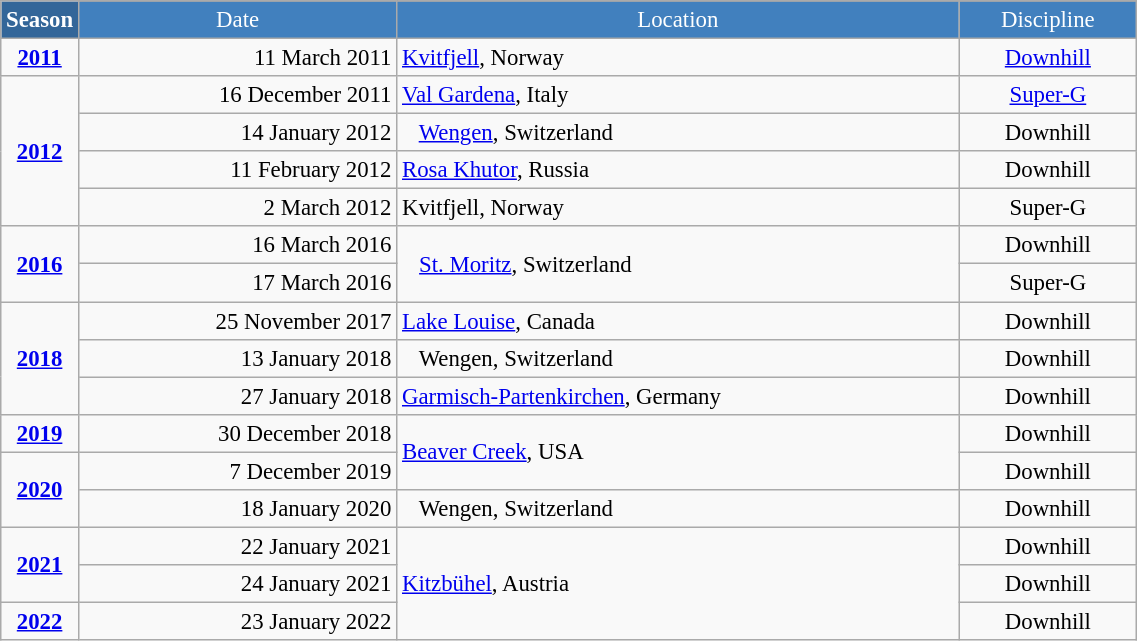<table class="wikitable"  style="font-size:95%; text-align:center; border:gray solid 1px; width:60%;">
<tr style="background:#369; color:white;">
<td rowspan="2" colspan="1" width="5%"><strong>Season</strong></td>
</tr>
<tr style="background-color:#4180be; color:white;">
<td>Date</td>
<td>Location</td>
<td>Discipline</td>
</tr>
<tr>
<td><strong><a href='#'>2011</a></strong></td>
<td align=right>11 March 2011</td>
<td align=left> <a href='#'>Kvitfjell</a>, Norway</td>
<td><a href='#'>Downhill</a></td>
</tr>
<tr>
<td rowspan=4><strong><a href='#'>2012</a></strong></td>
<td align=right>16 December 2011</td>
<td align=left> <a href='#'>Val Gardena</a>, Italy</td>
<td><a href='#'>Super-G</a></td>
</tr>
<tr>
<td align=right>14 January 2012</td>
<td align=left>   <a href='#'>Wengen</a>, Switzerland</td>
<td>Downhill</td>
</tr>
<tr>
<td align=right>11 February 2012</td>
<td align=left> <a href='#'>Rosa Khutor</a>, Russia</td>
<td>Downhill</td>
</tr>
<tr>
<td align=right>2 March 2012</td>
<td align=left> Kvitfjell, Norway</td>
<td>Super-G</td>
</tr>
<tr>
<td rowspan=2><strong><a href='#'>2016</a></strong></td>
<td align=right>16 March 2016</td>
<td rowspan=2 align=left>   <a href='#'>St. Moritz</a>, Switzerland</td>
<td>Downhill</td>
</tr>
<tr>
<td align=right>17 March 2016</td>
<td>Super-G</td>
</tr>
<tr>
<td rowspan=3><strong><a href='#'>2018</a></strong></td>
<td align=right>25 November 2017</td>
<td align=left> <a href='#'>Lake Louise</a>, Canada</td>
<td>Downhill</td>
</tr>
<tr>
<td align=right>13 January 2018</td>
<td align=left>   Wengen, Switzerland</td>
<td>Downhill</td>
</tr>
<tr>
<td align=right>27 January 2018</td>
<td align=left> <a href='#'>Garmisch-Partenkirchen</a>, Germany</td>
<td>Downhill</td>
</tr>
<tr>
<td><strong><a href='#'>2019</a></strong></td>
<td align=right>30 December 2018</td>
<td rowspan=2 align=left> <a href='#'>Beaver Creek</a>, USA</td>
<td>Downhill</td>
</tr>
<tr>
<td rowspan=2><strong><a href='#'>2020</a></strong></td>
<td align=right>7 December 2019</td>
<td>Downhill</td>
</tr>
<tr>
<td align=right>18 January 2020</td>
<td align=left>   Wengen, Switzerland</td>
<td>Downhill</td>
</tr>
<tr>
<td rowspan=2><strong><a href='#'>2021</a></strong></td>
<td align=right>22 January 2021</td>
<td rowspan=3 align=left> <a href='#'>Kitzbühel</a>, Austria</td>
<td>Downhill</td>
</tr>
<tr>
<td align=right>24 January 2021</td>
<td>Downhill</td>
</tr>
<tr>
<td><strong><a href='#'>2022</a></strong></td>
<td align=right>23 January 2022</td>
<td>Downhill</td>
</tr>
</table>
